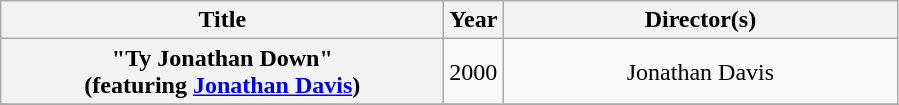<table class="wikitable plainrowheaders" style="text-align:center;">
<tr>
<th scope="col" style="width:18em;">Title</th>
<th scope="col">Year</th>
<th scope="col" style="width:16em;">Director(s)</th>
</tr>
<tr>
<th scope="row">"Ty Jonathan Down"<br><span>(featuring <a href='#'>Jonathan Davis</a>)</span></th>
<td>2000</td>
<td>Jonathan Davis</td>
</tr>
<tr>
</tr>
</table>
